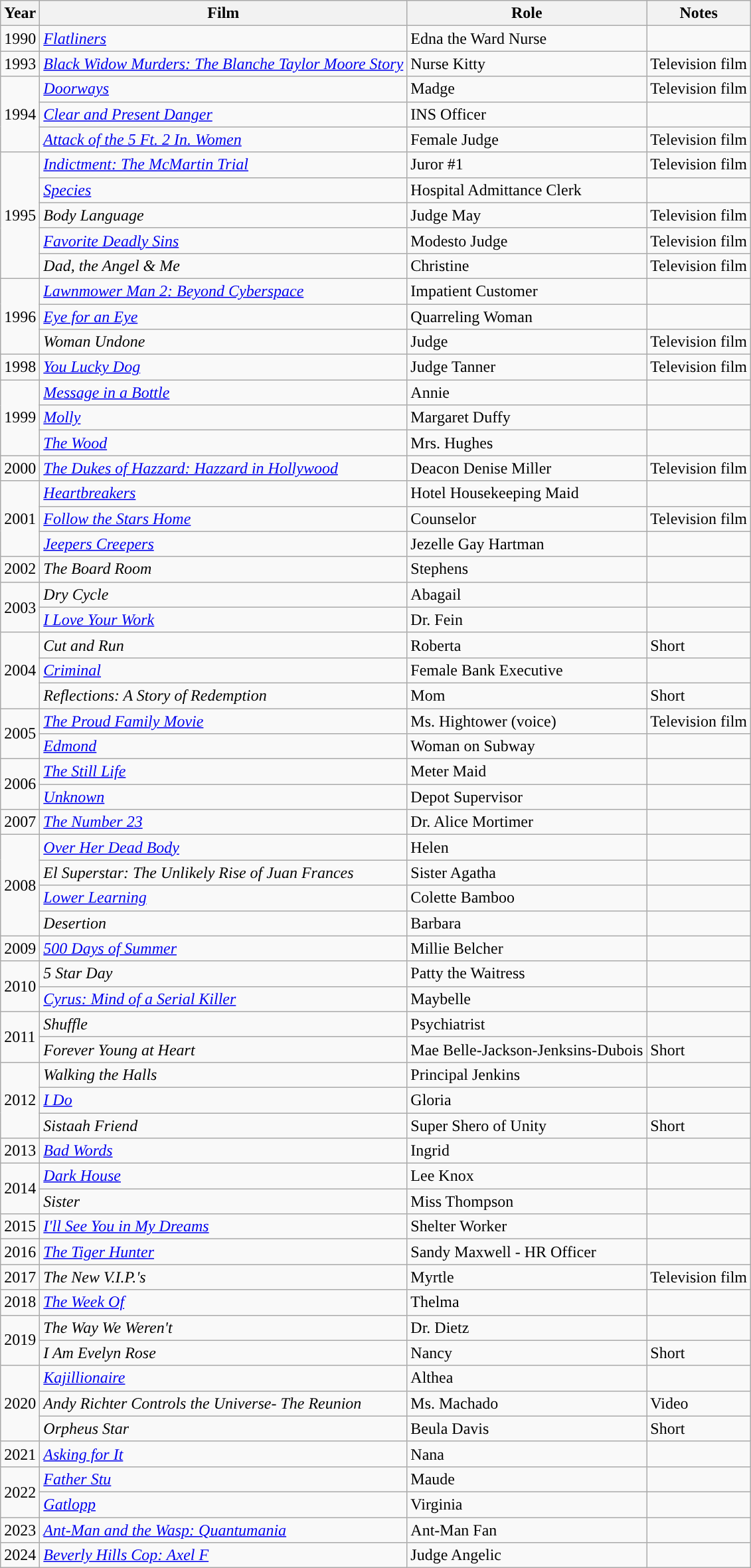<table class="wikitable sortable">
<tr>
<th scope="col">Year</th>
<th scope="col">Film</th>
<th scope="col">Role</th>
<th scope="col" class="unsortable">Notes</th>
</tr>
<tr>
<td>1990</td>
<td><em><a href='#'>Flatliners</a></em></td>
<td>Edna the Ward Nurse</td>
<td></td>
</tr>
<tr>
<td>1993</td>
<td><em><a href='#'>Black Widow Murders: The Blanche Taylor Moore Story</a></em></td>
<td>Nurse Kitty</td>
<td>Television film</td>
</tr>
<tr>
<td rowspan="3">1994</td>
<td><em><a href='#'>Doorways</a></em></td>
<td>Madge</td>
<td>Television film</td>
</tr>
<tr>
<td><em><a href='#'>Clear and Present Danger</a></em></td>
<td>INS Officer</td>
<td></td>
</tr>
<tr>
<td><em><a href='#'>Attack of the 5 Ft. 2 In. Women</a></em></td>
<td>Female Judge</td>
<td>Television film</td>
</tr>
<tr>
<td rowspan="5">1995</td>
<td><em><a href='#'>Indictment: The McMartin Trial</a></em></td>
<td>Juror #1</td>
<td>Television film</td>
</tr>
<tr>
<td><em><a href='#'>Species</a></em></td>
<td>Hospital Admittance Clerk</td>
<td></td>
</tr>
<tr>
<td><em>Body Language</em></td>
<td>Judge May</td>
<td>Television film</td>
</tr>
<tr>
<td><em><a href='#'>Favorite Deadly Sins</a></em></td>
<td>Modesto Judge</td>
<td>Television film</td>
</tr>
<tr>
<td><em>Dad, the Angel & Me</em></td>
<td>Christine</td>
<td>Television film</td>
</tr>
<tr>
<td rowspan="3">1996</td>
<td><em><a href='#'>Lawnmower Man 2: Beyond Cyberspace</a></em></td>
<td>Impatient Customer</td>
<td></td>
</tr>
<tr>
<td><em><a href='#'>Eye for an Eye</a></em></td>
<td>Quarreling Woman</td>
<td></td>
</tr>
<tr>
<td><em>Woman Undone</em></td>
<td>Judge</td>
<td>Television film</td>
</tr>
<tr>
<td>1998</td>
<td><em><a href='#'>You Lucky Dog</a></em></td>
<td>Judge Tanner</td>
<td>Television film</td>
</tr>
<tr>
<td rowspan="3">1999</td>
<td><em><a href='#'>Message in a Bottle</a></em></td>
<td>Annie</td>
<td></td>
</tr>
<tr>
<td><em><a href='#'>Molly</a></em></td>
<td>Margaret Duffy</td>
<td></td>
</tr>
<tr>
<td><em><a href='#'>The Wood</a></em></td>
<td>Mrs. Hughes</td>
<td></td>
</tr>
<tr>
<td>2000</td>
<td><em><a href='#'>The Dukes of Hazzard: Hazzard in Hollywood</a></em></td>
<td>Deacon Denise Miller</td>
<td>Television film</td>
</tr>
<tr>
<td rowspan="3">2001</td>
<td><em><a href='#'>Heartbreakers</a></em></td>
<td>Hotel Housekeeping Maid</td>
<td></td>
</tr>
<tr>
<td><em><a href='#'>Follow the Stars Home</a></em></td>
<td>Counselor</td>
<td>Television film</td>
</tr>
<tr>
<td><em><a href='#'>Jeepers Creepers</a></em></td>
<td>Jezelle Gay Hartman</td>
<td></td>
</tr>
<tr>
<td>2002</td>
<td><em>The Board Room</em></td>
<td>Stephens</td>
<td></td>
</tr>
<tr>
<td rowspan="2">2003</td>
<td><em>Dry Cycle</em></td>
<td>Abagail</td>
<td></td>
</tr>
<tr>
<td><em><a href='#'>I Love Your Work</a></em></td>
<td>Dr. Fein</td>
<td></td>
</tr>
<tr>
<td rowspan="3">2004</td>
<td><em>Cut and Run</em></td>
<td>Roberta</td>
<td>Short</td>
</tr>
<tr>
<td><em><a href='#'>Criminal</a></em></td>
<td>Female Bank Executive</td>
<td></td>
</tr>
<tr>
<td><em>Reflections: A Story of Redemption</em></td>
<td>Mom</td>
<td>Short</td>
</tr>
<tr>
<td rowspan="2">2005</td>
<td><em><a href='#'>The Proud Family Movie</a></em></td>
<td>Ms. Hightower (voice)</td>
<td>Television film</td>
</tr>
<tr>
<td><em><a href='#'>Edmond</a></em></td>
<td>Woman on Subway</td>
<td></td>
</tr>
<tr>
<td rowspan="2">2006</td>
<td><em><a href='#'>The Still Life</a></em></td>
<td>Meter Maid</td>
<td></td>
</tr>
<tr>
<td><em><a href='#'>Unknown</a></em></td>
<td>Depot Supervisor</td>
<td></td>
</tr>
<tr>
<td>2007</td>
<td><em><a href='#'>The Number 23</a></em></td>
<td>Dr. Alice Mortimer</td>
<td></td>
</tr>
<tr>
<td rowspan="4">2008</td>
<td><em><a href='#'>Over Her Dead Body</a></em></td>
<td>Helen</td>
<td></td>
</tr>
<tr>
<td><em>El Superstar: The Unlikely Rise of Juan Frances</em></td>
<td>Sister Agatha</td>
<td></td>
</tr>
<tr>
<td><em><a href='#'>Lower Learning</a></em></td>
<td>Colette Bamboo</td>
<td></td>
</tr>
<tr>
<td><em>Desertion</em></td>
<td>Barbara</td>
<td></td>
</tr>
<tr>
<td>2009</td>
<td><em><a href='#'>500 Days of Summer</a></em></td>
<td>Millie Belcher</td>
<td></td>
</tr>
<tr>
<td rowspan="2">2010</td>
<td><em>5 Star Day</em></td>
<td>Patty the Waitress</td>
<td></td>
</tr>
<tr>
<td><em><a href='#'>Cyrus: Mind of a Serial Killer</a></em></td>
<td>Maybelle</td>
<td></td>
</tr>
<tr>
<td rowspan="2">2011</td>
<td><em>Shuffle</em></td>
<td>Psychiatrist</td>
<td></td>
</tr>
<tr>
<td><em>Forever Young at Heart</em></td>
<td>Mae Belle-Jackson-Jenksins-Dubois</td>
<td>Short</td>
</tr>
<tr>
<td rowspan="3">2012</td>
<td><em>Walking the Halls</em></td>
<td>Principal Jenkins</td>
<td></td>
</tr>
<tr>
<td><em><a href='#'>I Do</a></em></td>
<td>Gloria</td>
<td></td>
</tr>
<tr>
<td><em>Sistaah Friend</em></td>
<td>Super Shero of Unity</td>
<td>Short</td>
</tr>
<tr>
<td>2013</td>
<td><em><a href='#'>Bad Words</a></em></td>
<td>Ingrid</td>
<td></td>
</tr>
<tr>
<td rowspan="2">2014</td>
<td><em><a href='#'>Dark House</a></em></td>
<td>Lee Knox</td>
<td></td>
</tr>
<tr>
<td><em>Sister</em></td>
<td>Miss Thompson</td>
<td></td>
</tr>
<tr>
<td>2015</td>
<td><em><a href='#'>I'll See You in My Dreams</a></em></td>
<td>Shelter Worker</td>
<td></td>
</tr>
<tr>
<td>2016</td>
<td><em><a href='#'>The Tiger Hunter</a></em></td>
<td>Sandy Maxwell - HR Officer</td>
<td></td>
</tr>
<tr>
<td>2017</td>
<td><em>The New V.I.P.'s</em></td>
<td>Myrtle</td>
<td>Television film</td>
</tr>
<tr>
<td>2018</td>
<td><em><a href='#'>The Week Of</a></em></td>
<td>Thelma</td>
<td></td>
</tr>
<tr>
<td rowspan="2">2019</td>
<td><em>The Way We Weren't</em></td>
<td>Dr. Dietz</td>
<td></td>
</tr>
<tr>
<td><em>I Am Evelyn Rose</em></td>
<td>Nancy</td>
<td>Short</td>
</tr>
<tr>
<td rowspan="3">2020</td>
<td><em><a href='#'>Kajillionaire</a></em></td>
<td>Althea</td>
<td></td>
</tr>
<tr>
<td><em>Andy Richter Controls the Universe- The Reunion</em></td>
<td>Ms. Machado</td>
<td>Video</td>
</tr>
<tr>
<td><em>Orpheus Star</em></td>
<td>Beula Davis</td>
<td>Short</td>
</tr>
<tr>
<td>2021</td>
<td><em><a href='#'>Asking for It</a></em></td>
<td>Nana</td>
<td></td>
</tr>
<tr>
<td rowspan="2">2022</td>
<td><em><a href='#'>Father Stu</a></em></td>
<td>Maude</td>
<td></td>
</tr>
<tr>
<td><em><a href='#'>Gatlopp</a></em></td>
<td>Virginia</td>
<td></td>
</tr>
<tr>
<td>2023</td>
<td><em><a href='#'>Ant-Man and the Wasp: Quantumania</a></em></td>
<td>Ant-Man Fan</td>
<td></td>
</tr>
<tr>
<td>2024</td>
<td><em><a href='#'>Beverly Hills Cop: Axel F</a></em></td>
<td>Judge Angelic</td>
<td></td>
</tr>
</table>
